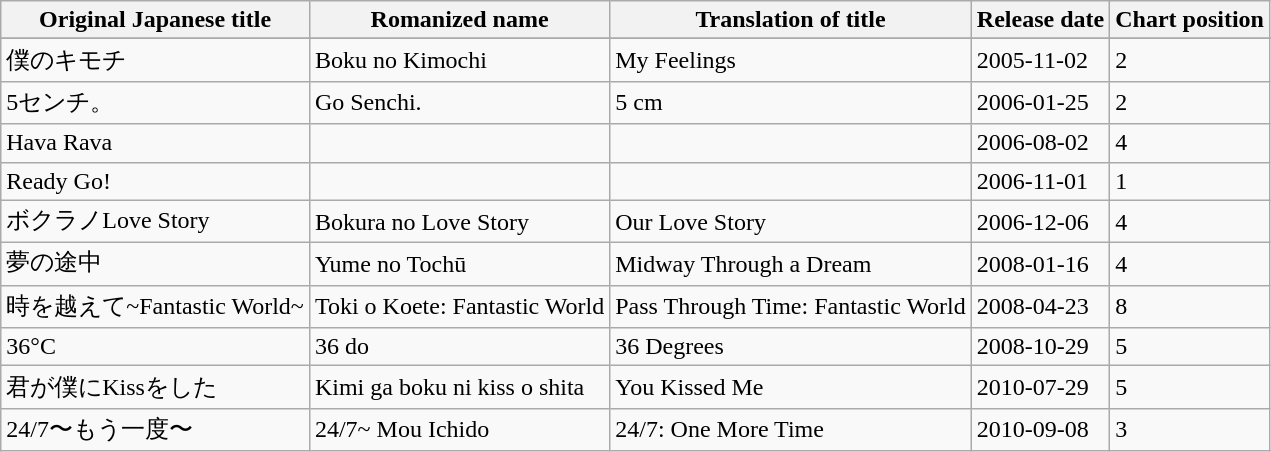<table class="wikitable">
<tr>
<th>Original Japanese title</th>
<th>Romanized name</th>
<th>Translation of title</th>
<th>Release date</th>
<th>Chart position</th>
</tr>
<tr>
</tr>
<tr>
<td>僕のキモチ</td>
<td>Boku no Kimochi</td>
<td>My Feelings</td>
<td>2005-11-02</td>
<td>2</td>
</tr>
<tr>
<td>5センチ。</td>
<td>Go Senchi.</td>
<td>5 cm</td>
<td>2006-01-25</td>
<td>2</td>
</tr>
<tr>
<td>Hava Rava</td>
<td></td>
<td></td>
<td>2006-08-02</td>
<td>4</td>
</tr>
<tr>
<td>Ready Go!</td>
<td></td>
<td></td>
<td>2006-11-01</td>
<td>1</td>
</tr>
<tr>
<td>ボクラノLove Story</td>
<td>Bokura no Love Story</td>
<td>Our Love Story</td>
<td>2006-12-06</td>
<td>4</td>
</tr>
<tr>
<td>夢の途中</td>
<td>Yume no Tochū</td>
<td>Midway Through a Dream</td>
<td>2008-01-16</td>
<td>4</td>
</tr>
<tr>
<td>時を越えて~Fantastic World~</td>
<td>Toki o Koete: Fantastic World</td>
<td>Pass Through Time: Fantastic World</td>
<td>2008-04-23</td>
<td>8</td>
</tr>
<tr>
<td>36°C</td>
<td>36 do</td>
<td>36 Degrees</td>
<td>2008-10-29</td>
<td>5</td>
</tr>
<tr>
<td>君が僕にKissをした</td>
<td>Kimi ga boku ni kiss o shita</td>
<td>You Kissed Me</td>
<td>2010-07-29</td>
<td>5</td>
</tr>
<tr>
<td>24/7〜もう一度〜</td>
<td>24/7~ Mou Ichido</td>
<td>24/7: One More Time</td>
<td>2010-09-08</td>
<td>3</td>
</tr>
</table>
